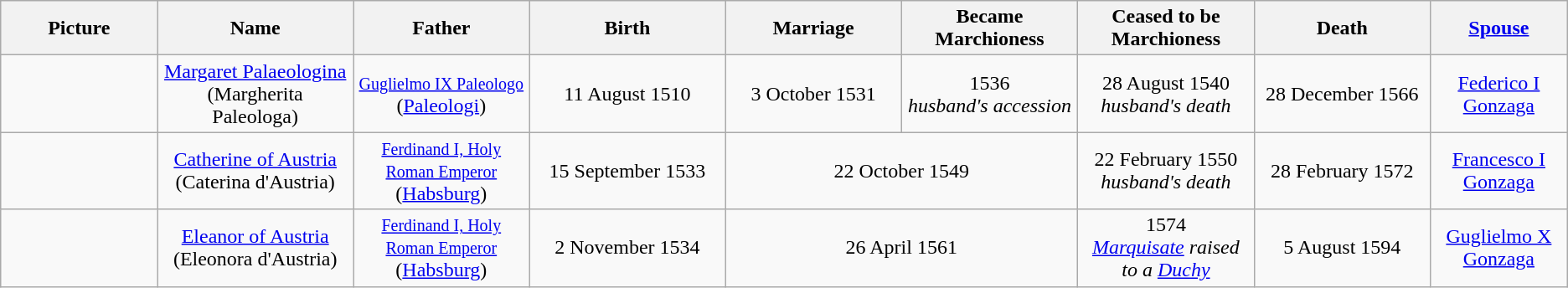<table class="wikitable">
<tr>
<th style="width:8%;">Picture</th>
<th style="width:10%;">Name</th>
<th style="width:9%;">Father</th>
<th style="width:10%;">Birth</th>
<th style="width:9%;">Marriage</th>
<th style="width:9%;">Became Marchioness</th>
<th style="width:9%;">Ceased to be Marchioness</th>
<th style="width:9%;">Death</th>
<th style="width:7%;"><a href='#'>Spouse</a></th>
</tr>
<tr>
<td style="text-align:center;"></td>
<td style="text-align:center;"><a href='#'>Margaret Palaeologina</a><br>(Margherita Paleologa)</td>
<td style="text-align:center;"><small><a href='#'>Guglielmo IX Paleologo</a></small><br>(<a href='#'>Paleologi</a>)</td>
<td align=center>11 August 1510</td>
<td style="text-align:center;">3 October 1531</td>
<td style="text-align:center;">1536<br><em>husband's accession</em></td>
<td style="text-align:center;">28 August 1540<br><em>husband's death</em></td>
<td style="text-align:center;">28 December 1566</td>
<td style="text-align:center;"><a href='#'>Federico I Gonzaga</a></td>
</tr>
<tr>
<td style="text-align:center;"></td>
<td style="text-align:center;"><a href='#'>Catherine of Austria</a><br>(Caterina d'Austria)</td>
<td style="text-align:center;"><small><a href='#'>Ferdinand I, Holy Roman Emperor</a></small><br>(<a href='#'>Habsburg</a>)</td>
<td align=center>15 September 1533</td>
<td style="text-align:center;" colspan="2">22 October 1549</td>
<td style="text-align:center;">22 February 1550<br><em>husband's death</em></td>
<td style="text-align:center;">28 February 1572</td>
<td style="text-align:center;"><a href='#'>Francesco I Gonzaga</a></td>
</tr>
<tr>
<td style="text-align:center;"></td>
<td style="text-align:center;"><a href='#'>Eleanor of Austria</a><br>(Eleonora d'Austria)</td>
<td style="text-align:center;"><small><a href='#'>Ferdinand I, Holy Roman Emperor</a></small><br>(<a href='#'>Habsburg</a>)</td>
<td align=center>2 November 1534</td>
<td style="text-align:center;" colspan="2">26 April 1561</td>
<td align=center>1574<br><em><a href='#'>Marquisate</a> raised to a <a href='#'>Duchy</a></em></td>
<td style="text-align:center;">5 August 1594</td>
<td style="text-align:center;"><a href='#'>Guglielmo X Gonzaga</a></td>
</tr>
</table>
